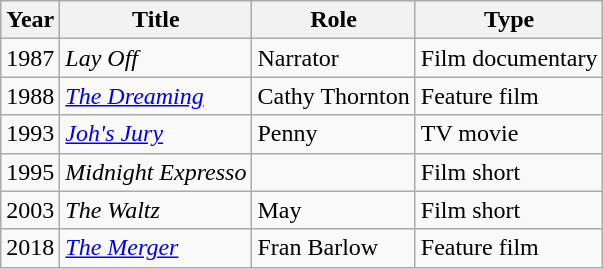<table class="wikitable">
<tr>
<th>Year</th>
<th>Title</th>
<th>Role</th>
<th>Type</th>
</tr>
<tr>
<td>1987</td>
<td><em>Lay Off</em></td>
<td>Narrator</td>
<td>Film documentary</td>
</tr>
<tr>
<td>1988</td>
<td><em><a href='#'>The Dreaming</a></em></td>
<td>Cathy Thornton</td>
<td>Feature film</td>
</tr>
<tr>
<td>1993</td>
<td><em><a href='#'>Joh's Jury</a></em></td>
<td>Penny</td>
<td>TV movie</td>
</tr>
<tr>
<td>1995</td>
<td><em>Midnight Expresso</em></td>
<td></td>
<td>Film short</td>
</tr>
<tr>
<td>2003</td>
<td><em>The Waltz</em></td>
<td>May</td>
<td>Film short</td>
</tr>
<tr>
<td>2018</td>
<td><em><a href='#'>The Merger</a></em></td>
<td>Fran Barlow</td>
<td>Feature film</td>
</tr>
</table>
